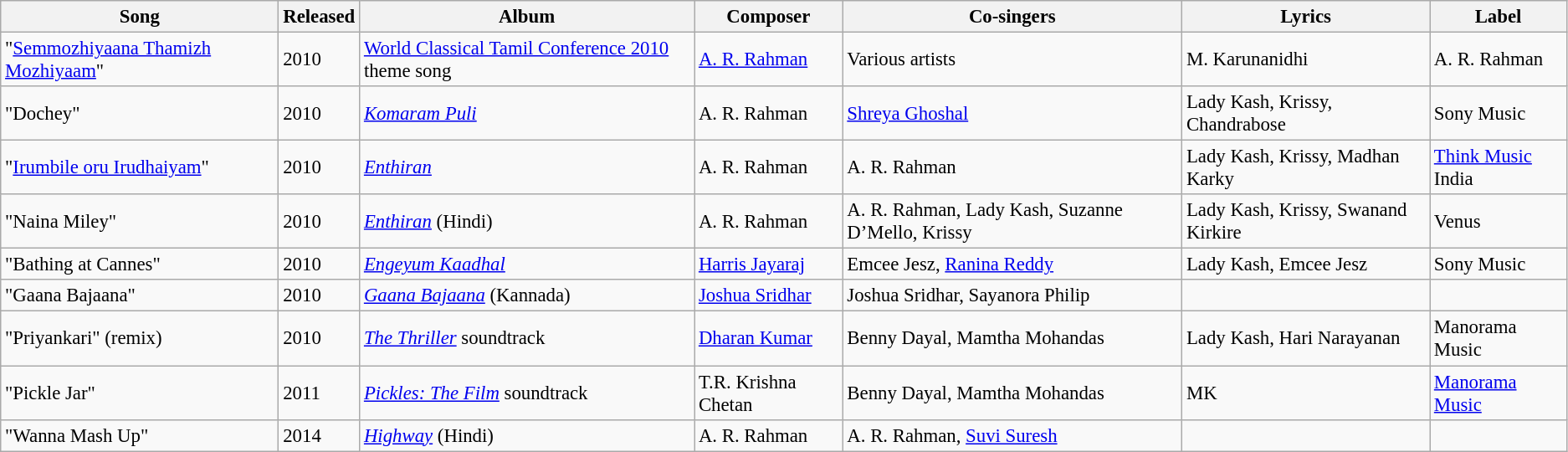<table class="wikitable" style="font-size: 95%;">
<tr>
<th>Song</th>
<th>Released</th>
<th>Album</th>
<th>Composer</th>
<th>Co-singers</th>
<th>Lyrics</th>
<th>Label</th>
</tr>
<tr>
<td>"<a href='#'>Semmozhiyaana Thamizh Mozhiyaam</a>"</td>
<td>2010</td>
<td><a href='#'>World Classical Tamil Conference 2010</a> theme song</td>
<td><a href='#'>A. R. Rahman</a></td>
<td>Various artists</td>
<td>M. Karunanidhi</td>
<td>A. R. Rahman</td>
</tr>
<tr>
<td>"Dochey"</td>
<td>2010</td>
<td><a href='#'><em>Komaram Puli</em></a></td>
<td>A. R. Rahman</td>
<td><a href='#'>Shreya Ghoshal</a></td>
<td>Lady Kash, Krissy, Chandrabose</td>
<td>Sony Music</td>
</tr>
<tr>
<td>"<a href='#'>Irumbile oru Irudhaiyam</a>"</td>
<td>2010</td>
<td><a href='#'><em>Enthiran</em></a></td>
<td>A. R. Rahman</td>
<td>A. R. Rahman</td>
<td>Lady Kash, Krissy, Madhan Karky</td>
<td><a href='#'>Think Music</a> India</td>
</tr>
<tr>
<td>"Naina Miley"</td>
<td>2010</td>
<td><a href='#'><em>Enthiran</em></a> (Hindi)</td>
<td>A. R. Rahman</td>
<td>A. R. Rahman, Lady Kash, Suzanne D’Mello, Krissy</td>
<td>Lady Kash, Krissy, Swanand Kirkire</td>
<td>Venus</td>
</tr>
<tr>
<td>"Bathing at Cannes"</td>
<td>2010</td>
<td><em><a href='#'>Engeyum Kaadhal</a></em></td>
<td><a href='#'>Harris Jayaraj</a></td>
<td>Emcee Jesz, <a href='#'>Ranina Reddy</a></td>
<td>Lady Kash, Emcee Jesz</td>
<td>Sony Music</td>
</tr>
<tr>
<td>"Gaana Bajaana"</td>
<td>2010</td>
<td><em><a href='#'>Gaana Bajaana</a></em> (Kannada)</td>
<td><a href='#'>Joshua Sridhar</a></td>
<td>Joshua Sridhar, Sayanora Philip</td>
<td></td>
<td></td>
</tr>
<tr>
<td>"Priyankari" (remix)</td>
<td>2010</td>
<td><em><a href='#'>The Thriller</a></em> soundtrack</td>
<td><a href='#'>Dharan Kumar</a></td>
<td>Benny Dayal, Mamtha Mohandas</td>
<td>Lady Kash, Hari Narayanan</td>
<td>Manorama Music</td>
</tr>
<tr>
<td>"Pickle Jar"</td>
<td>2011</td>
<td><em><a href='#'>Pickles: The Film</a></em> soundtrack</td>
<td>T.R. Krishna Chetan</td>
<td>Benny Dayal, Mamtha Mohandas</td>
<td>MK</td>
<td><a href='#'>Manorama Music</a></td>
</tr>
<tr>
<td>"Wanna Mash Up"</td>
<td>2014</td>
<td><em><a href='#'>Highway</a></em> (Hindi)</td>
<td>A. R. Rahman</td>
<td>A. R. Rahman, <a href='#'>Suvi Suresh</a></td>
<td></td>
<td></td>
</tr>
</table>
